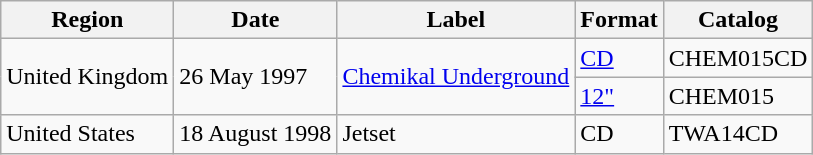<table class="wikitable">
<tr>
<th>Region</th>
<th>Date</th>
<th>Label</th>
<th>Format</th>
<th>Catalog</th>
</tr>
<tr>
<td rowspan="2">United Kingdom</td>
<td rowspan="2">26 May 1997</td>
<td rowspan="2"><a href='#'>Chemikal Underground</a></td>
<td><a href='#'>CD</a></td>
<td>CHEM015CD</td>
</tr>
<tr>
<td><a href='#'>12"</a></td>
<td>CHEM015</td>
</tr>
<tr>
<td>United States</td>
<td>18 August 1998</td>
<td>Jetset</td>
<td>CD</td>
<td>TWA14CD</td>
</tr>
</table>
